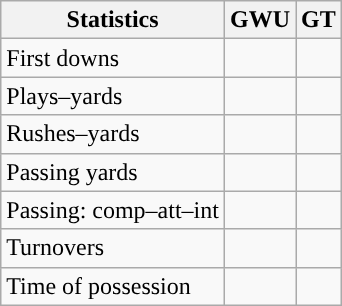<table class="wikitable" style="float:left">
<tr>
<th>Statistics</th>
<th>GWU</th>
<th>GT</th>
</tr>
<tr>
<td>First downs</td>
<td></td>
<td></td>
</tr>
<tr>
<td>Plays–yards</td>
<td></td>
<td></td>
</tr>
<tr>
<td>Rushes–yards</td>
<td></td>
<td></td>
</tr>
<tr>
<td>Passing yards</td>
<td></td>
<td></td>
</tr>
<tr>
<td>Passing: comp–att–int</td>
<td></td>
<td></td>
</tr>
<tr>
<td>Turnovers</td>
<td></td>
<td></td>
</tr>
<tr>
<td>Time of possession</td>
<td></td>
<td></td>
</tr>
</table>
